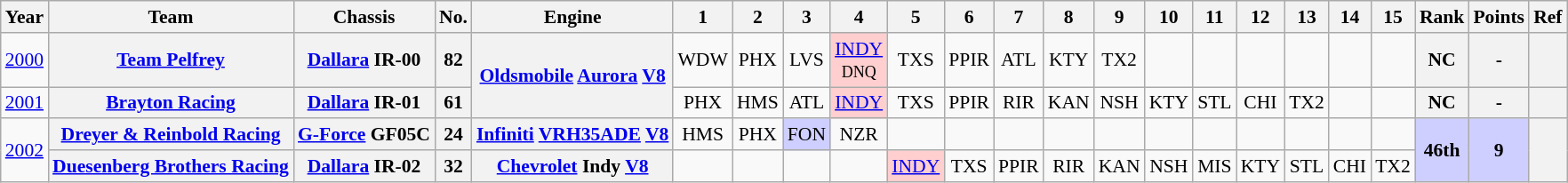<table class="wikitable" style="text-align:center; font-size:90%">
<tr>
<th>Year</th>
<th>Team</th>
<th>Chassis</th>
<th>No.</th>
<th>Engine</th>
<th>1</th>
<th>2</th>
<th>3</th>
<th>4</th>
<th>5</th>
<th>6</th>
<th>7</th>
<th>8</th>
<th>9</th>
<th>10</th>
<th>11</th>
<th>12</th>
<th>13</th>
<th>14</th>
<th>15</th>
<th>Rank</th>
<th>Points</th>
<th>Ref</th>
</tr>
<tr>
<td><a href='#'>2000</a></td>
<th><a href='#'>Team Pelfrey</a></th>
<th><a href='#'>Dallara</a> IR-00</th>
<th>82</th>
<th rowspan=2><a href='#'>Oldsmobile</a> <a href='#'>Aurora</a> <a href='#'>V8</a></th>
<td>WDW</td>
<td>PHX</td>
<td>LVS</td>
<td style="background:#FFCFCF;"><a href='#'>INDY</a><br><small>DNQ</small></td>
<td>TXS</td>
<td>PPIR</td>
<td>ATL</td>
<td>KTY</td>
<td>TX2</td>
<td></td>
<td></td>
<td></td>
<td></td>
<td></td>
<td></td>
<th>NC</th>
<th>-</th>
<th></th>
</tr>
<tr>
<td><a href='#'>2001</a></td>
<th><a href='#'>Brayton Racing</a></th>
<th><a href='#'>Dallara</a> IR-01</th>
<th>61</th>
<td>PHX</td>
<td>HMS</td>
<td>ATL</td>
<td style="background:#FFCFCF;"><a href='#'>INDY</a><br></td>
<td>TXS</td>
<td>PPIR</td>
<td>RIR</td>
<td>KAN</td>
<td>NSH</td>
<td>KTY</td>
<td>STL</td>
<td>CHI</td>
<td>TX2</td>
<td></td>
<td></td>
<th>NC</th>
<th>-</th>
<th></th>
</tr>
<tr>
<td rowspan=2><a href='#'>2002</a></td>
<th><a href='#'>Dreyer & Reinbold Racing</a></th>
<th><a href='#'>G-Force</a> GF05C</th>
<th>24</th>
<th><a href='#'>Infiniti</a> <a href='#'>VRH35ADE</a> <a href='#'>V8</a></th>
<td>HMS</td>
<td>PHX</td>
<td style="background:#CFCFFF;">FON<br></td>
<td>NZR</td>
<td></td>
<td></td>
<td></td>
<td></td>
<td></td>
<td></td>
<td></td>
<td></td>
<td></td>
<td></td>
<td></td>
<td rowspan="2" style="background:#CFCFFF;"><strong>46th</strong></td>
<td rowspan="2" style="background:#CFCFFF;"><strong>9</strong></td>
<th rowspan="2"></th>
</tr>
<tr>
<th><a href='#'>Duesenberg Brothers Racing</a></th>
<th><a href='#'>Dallara</a> IR-02</th>
<th>32</th>
<th><a href='#'>Chevrolet</a> Indy <a href='#'>V8</a></th>
<td></td>
<td></td>
<td></td>
<td></td>
<td style="background:#FFCFCF;"><a href='#'>INDY</a><br></td>
<td>TXS</td>
<td>PPIR</td>
<td>RIR</td>
<td>KAN</td>
<td>NSH</td>
<td>MIS</td>
<td>KTY</td>
<td>STL</td>
<td>CHI</td>
<td>TX2</td>
</tr>
</table>
